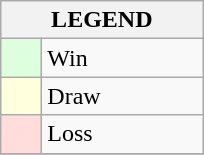<table class="wikitable">
<tr>
<th colspan="2">LEGEND</th>
</tr>
<tr>
<td style="background:#ddffdd;" width=20> </td>
<td width=100>Win</td>
</tr>
<tr>
<td style="background:#ffffdd"  width=20> </td>
<td width=100>Draw</td>
</tr>
<tr>
<td style="background:#ffdddd;" width=20> </td>
<td width=100>Loss</td>
</tr>
<tr>
</tr>
</table>
